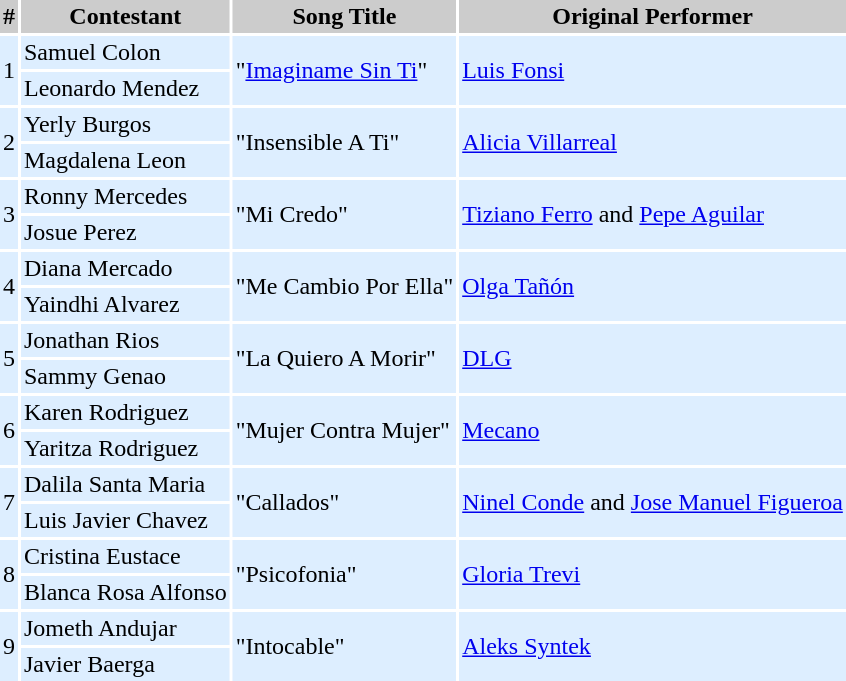<table cellpadding=2 cellspacing=2>
<tr bgcolor=#cccccc>
<th>#</th>
<th>Contestant</th>
<th>Song Title</th>
<th>Original Performer</th>
</tr>
<tr bgcolor=#DDEEFF>
<td rowspan="2" align=center>1</td>
<td>Samuel Colon</td>
<td rowspan="2">"<a href='#'>Imaginame Sin Ti</a>"</td>
<td rowspan="2"><a href='#'>Luis Fonsi</a></td>
</tr>
<tr bgcolor=#DDEEFF>
<td>Leonardo Mendez</td>
</tr>
<tr bgcolor=#DDEEFF>
<td rowspan="2" align=center>2</td>
<td>Yerly Burgos</td>
<td rowspan="2">"Insensible A Ti"</td>
<td rowspan="2"><a href='#'>Alicia Villarreal</a></td>
</tr>
<tr bgcolor=#DDEEFF>
<td>Magdalena Leon</td>
</tr>
<tr bgcolor=#DDEEFF>
<td rowspan="2" align=center>3</td>
<td>Ronny Mercedes</td>
<td rowspan="2">"Mi Credo"</td>
<td rowspan="2"><a href='#'>Tiziano Ferro</a> and <a href='#'>Pepe Aguilar</a></td>
</tr>
<tr bgcolor=#DDEEFF>
<td>Josue Perez</td>
</tr>
<tr bgcolor=#DDEEFF>
<td rowspan="2" align=center>4</td>
<td>Diana Mercado</td>
<td rowspan="2">"Me Cambio Por Ella"</td>
<td rowspan="2"><a href='#'>Olga Tañón</a></td>
</tr>
<tr bgcolor=#DDEEFF>
<td>Yaindhi Alvarez</td>
</tr>
<tr bgcolor=#DDEEFF>
<td rowspan="2" align=center>5</td>
<td>Jonathan Rios</td>
<td rowspan="2">"La Quiero A Morir"</td>
<td rowspan="2"><a href='#'>DLG</a></td>
</tr>
<tr bgcolor=#DDEEFF>
<td>Sammy Genao</td>
</tr>
<tr bgcolor=#DDEEFF>
<td rowspan="2" align=center>6</td>
<td>Karen Rodriguez</td>
<td rowspan="2">"Mujer Contra Mujer"</td>
<td rowspan="2"><a href='#'>Mecano</a></td>
</tr>
<tr bgcolor=#DDEEFF>
<td>Yaritza Rodriguez</td>
</tr>
<tr bgcolor=#DDEEFF>
<td rowspan="2" align=center>7</td>
<td>Dalila Santa Maria</td>
<td rowspan="2">"Callados"</td>
<td rowspan="2"><a href='#'>Ninel Conde</a> and <a href='#'>Jose Manuel Figueroa</a></td>
</tr>
<tr bgcolor=#DDEEFF>
<td>Luis Javier Chavez</td>
</tr>
<tr bgcolor=#DDEEFF>
<td rowspan="2" align=center>8</td>
<td>Cristina Eustace</td>
<td rowspan="2">"Psicofonia"</td>
<td rowspan="2"><a href='#'>Gloria Trevi</a></td>
</tr>
<tr bgcolor=#DDEEFF>
<td>Blanca Rosa Alfonso</td>
</tr>
<tr bgcolor=#DDEEFF>
<td rowspan="2" align=center>9</td>
<td>Jometh Andujar</td>
<td rowspan="2">"Intocable"</td>
<td rowspan="2"><a href='#'>Aleks Syntek</a></td>
</tr>
<tr bgcolor=#DDEEFF>
<td>Javier Baerga</td>
</tr>
<tr bgcolor=#DDEEFF>
</tr>
</table>
